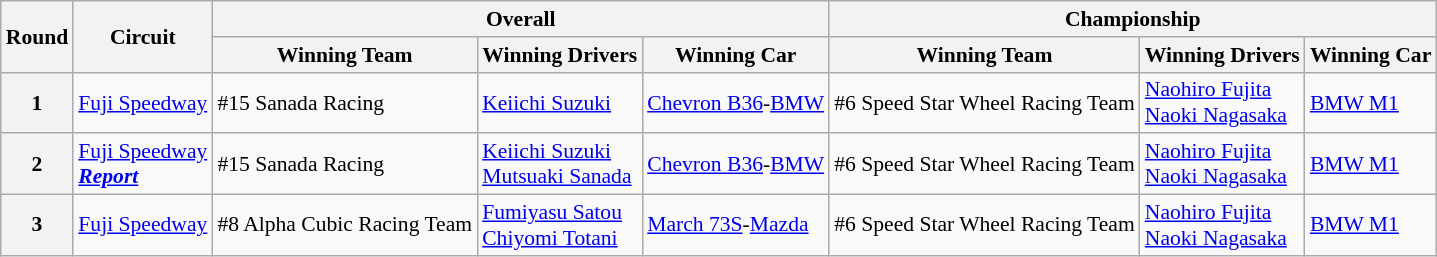<table class="wikitable" style="font-size: 90%;">
<tr>
<th rowspan=2>Round</th>
<th rowspan=2>Circuit</th>
<th colspan=3>Overall</th>
<th colspan=3>Championship</th>
</tr>
<tr>
<th>Winning Team</th>
<th>Winning Drivers</th>
<th>Winning Car</th>
<th>Winning Team</th>
<th>Winning Drivers</th>
<th>Winning Car</th>
</tr>
<tr>
<th>1</th>
<td><a href='#'>Fuji Speedway</a></td>
<td>#15 Sanada Racing</td>
<td> <a href='#'>Keiichi Suzuki</a></td>
<td><a href='#'>Chevron B36</a>-<a href='#'>BMW</a></td>
<td>#6 Speed Star Wheel Racing Team</td>
<td> <a href='#'>Naohiro Fujita</a><br> <a href='#'>Naoki Nagasaka</a></td>
<td><a href='#'>BMW M1</a></td>
</tr>
<tr>
<th>2</th>
<td><a href='#'>Fuji Speedway</a><br><strong><em><a href='#'>Report</a></em></strong></td>
<td>#15 Sanada Racing</td>
<td> <a href='#'>Keiichi Suzuki</a><br> <a href='#'>Mutsuaki Sanada</a></td>
<td><a href='#'>Chevron B36</a>-<a href='#'>BMW</a></td>
<td>#6 Speed Star Wheel Racing Team</td>
<td> <a href='#'>Naohiro Fujita</a><br> <a href='#'>Naoki Nagasaka</a></td>
<td><a href='#'>BMW M1</a></td>
</tr>
<tr>
<th>3</th>
<td><a href='#'>Fuji Speedway</a></td>
<td>#8 Alpha Cubic Racing Team</td>
<td> <a href='#'>Fumiyasu Satou</a><br> <a href='#'>Chiyomi Totani</a></td>
<td><a href='#'>March 73S</a>-<a href='#'>Mazda</a></td>
<td>#6 Speed Star Wheel Racing Team</td>
<td> <a href='#'>Naohiro Fujita</a><br> <a href='#'>Naoki Nagasaka</a></td>
<td><a href='#'>BMW M1</a></td>
</tr>
</table>
